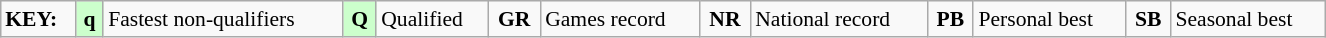<table class="wikitable" style="margin:0.5em auto; font-size:90%;position:relative;" width=70%>
<tr>
<td><strong>KEY:</strong></td>
<td bgcolor=ccffcc align=center><strong>q</strong></td>
<td>Fastest non-qualifiers</td>
<td bgcolor=ccffcc align=center><strong>Q</strong></td>
<td>Qualified</td>
<td align=center><strong>GR</strong></td>
<td>Games record</td>
<td align=center><strong>NR</strong></td>
<td>National record</td>
<td align=center><strong>PB</strong></td>
<td>Personal best</td>
<td align=center><strong>SB</strong></td>
<td>Seasonal best</td>
</tr>
</table>
